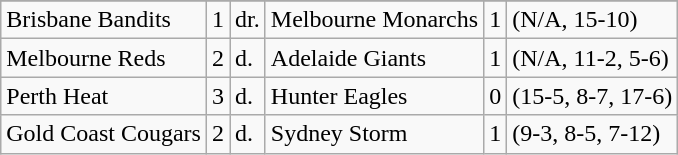<table class="wikitable">
<tr>
</tr>
<tr>
<td>Brisbane Bandits</td>
<td>1</td>
<td>dr.</td>
<td>Melbourne Monarchs</td>
<td>1</td>
<td>(N/A, 15-10)</td>
</tr>
<tr>
<td>Melbourne Reds</td>
<td>2</td>
<td>d.</td>
<td>Adelaide Giants</td>
<td>1</td>
<td>(N/A, 11-2, 5-6)</td>
</tr>
<tr>
<td>Perth Heat</td>
<td>3</td>
<td>d.</td>
<td>Hunter Eagles</td>
<td>0</td>
<td>(15-5, 8-7, 17-6)</td>
</tr>
<tr>
<td>Gold Coast Cougars</td>
<td>2</td>
<td>d.</td>
<td>Sydney Storm</td>
<td>1</td>
<td>(9-3, 8-5, 7-12)</td>
</tr>
</table>
